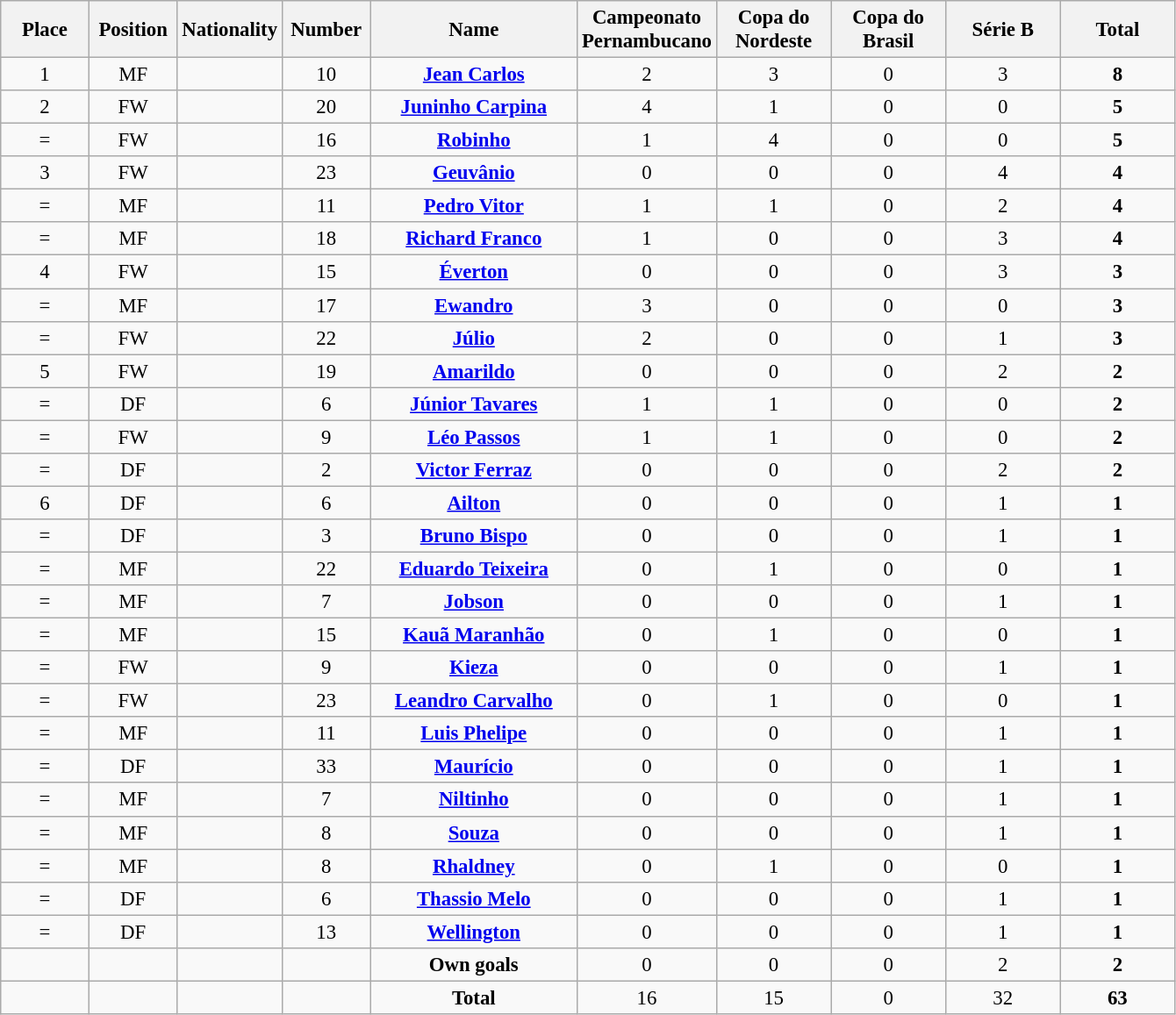<table class="wikitable" style="font-size: 95%; text-align: center;">
<tr>
<th width=60>Place</th>
<th width=60>Position</th>
<th width=60>Nationality</th>
<th width=60>Number</th>
<th width=150>Name</th>
<th width=80>Campeonato Pernambucano</th>
<th width=80>Copa do Nordeste</th>
<th width=80>Copa do Brasil</th>
<th width=80>Série B</th>
<th width=80>Total</th>
</tr>
<tr>
<td>1</td>
<td>MF</td>
<td></td>
<td>10</td>
<td><strong><a href='#'>Jean Carlos</a></strong></td>
<td>2</td>
<td>3</td>
<td>0</td>
<td>3</td>
<td><strong>8</strong></td>
</tr>
<tr>
<td>2</td>
<td>FW</td>
<td></td>
<td>20</td>
<td><strong><a href='#'>Juninho Carpina</a></strong></td>
<td>4</td>
<td>1</td>
<td>0</td>
<td>0</td>
<td><strong>5</strong></td>
</tr>
<tr>
<td>=</td>
<td>FW</td>
<td></td>
<td>16</td>
<td><strong><a href='#'>Robinho</a></strong></td>
<td>1</td>
<td>4</td>
<td>0</td>
<td>0</td>
<td><strong>5</strong></td>
</tr>
<tr>
<td>3</td>
<td>FW</td>
<td></td>
<td>23</td>
<td><strong><a href='#'>Geuvânio</a></strong></td>
<td>0</td>
<td>0</td>
<td>0</td>
<td>4</td>
<td><strong>4</strong></td>
</tr>
<tr>
<td>=</td>
<td>MF</td>
<td></td>
<td>11</td>
<td><strong><a href='#'>Pedro Vitor</a></strong></td>
<td>1</td>
<td>1</td>
<td>0</td>
<td>2</td>
<td><strong>4</strong></td>
</tr>
<tr>
<td>=</td>
<td>MF</td>
<td></td>
<td>18</td>
<td><strong><a href='#'>Richard Franco</a></strong></td>
<td>1</td>
<td>0</td>
<td>0</td>
<td>3</td>
<td><strong>4</strong></td>
</tr>
<tr>
<td>4</td>
<td>FW</td>
<td></td>
<td>15</td>
<td><strong><a href='#'>Éverton</a></strong></td>
<td>0</td>
<td>0</td>
<td>0</td>
<td>3</td>
<td><strong>3</strong></td>
</tr>
<tr>
<td>=</td>
<td>MF</td>
<td></td>
<td>17</td>
<td><strong><a href='#'>Ewandro</a></strong></td>
<td>3</td>
<td>0</td>
<td>0</td>
<td>0</td>
<td><strong>3</strong></td>
</tr>
<tr>
<td>=</td>
<td>FW</td>
<td></td>
<td>22</td>
<td><strong><a href='#'>Júlio</a></strong></td>
<td>2</td>
<td>0</td>
<td>0</td>
<td>1</td>
<td><strong>3</strong></td>
</tr>
<tr>
<td>5</td>
<td>FW</td>
<td></td>
<td>19</td>
<td><strong><a href='#'>Amarildo</a></strong></td>
<td>0</td>
<td>0</td>
<td>0</td>
<td>2</td>
<td><strong>2</strong></td>
</tr>
<tr>
<td>=</td>
<td>DF</td>
<td></td>
<td>6</td>
<td><strong><a href='#'>Júnior Tavares</a></strong></td>
<td>1</td>
<td>1</td>
<td>0</td>
<td>0</td>
<td><strong>2</strong></td>
</tr>
<tr>
<td>=</td>
<td>FW</td>
<td></td>
<td>9</td>
<td><strong><a href='#'>Léo Passos</a></strong></td>
<td>1</td>
<td>1</td>
<td>0</td>
<td>0</td>
<td><strong>2</strong></td>
</tr>
<tr>
<td>=</td>
<td>DF</td>
<td></td>
<td>2</td>
<td><strong><a href='#'>Victor Ferraz</a></strong></td>
<td>0</td>
<td>0</td>
<td>0</td>
<td>2</td>
<td><strong>2</strong></td>
</tr>
<tr>
<td>6</td>
<td>DF</td>
<td></td>
<td>6</td>
<td><strong><a href='#'>Ailton</a></strong></td>
<td>0</td>
<td>0</td>
<td>0</td>
<td>1</td>
<td><strong>1</strong></td>
</tr>
<tr>
<td>=</td>
<td>DF</td>
<td></td>
<td>3</td>
<td><strong><a href='#'>Bruno Bispo</a></strong></td>
<td>0</td>
<td>0</td>
<td>0</td>
<td>1</td>
<td><strong>1</strong></td>
</tr>
<tr>
<td>=</td>
<td>MF</td>
<td></td>
<td>22</td>
<td><strong><a href='#'>Eduardo Teixeira</a></strong></td>
<td>0</td>
<td>1</td>
<td>0</td>
<td>0</td>
<td><strong>1</strong></td>
</tr>
<tr>
<td>=</td>
<td>MF</td>
<td></td>
<td>7</td>
<td><strong><a href='#'>Jobson</a></strong></td>
<td>0</td>
<td>0</td>
<td>0</td>
<td>1</td>
<td><strong>1</strong></td>
</tr>
<tr>
<td>=</td>
<td>MF</td>
<td></td>
<td>15</td>
<td><strong><a href='#'>Kauã Maranhão</a></strong></td>
<td>0</td>
<td>1</td>
<td>0</td>
<td>0</td>
<td><strong>1</strong></td>
</tr>
<tr>
<td>=</td>
<td>FW</td>
<td></td>
<td>9</td>
<td><strong><a href='#'>Kieza</a></strong></td>
<td>0</td>
<td>0</td>
<td>0</td>
<td>1</td>
<td><strong>1</strong></td>
</tr>
<tr>
<td>=</td>
<td>FW</td>
<td></td>
<td>23</td>
<td><strong><a href='#'>Leandro Carvalho</a></strong></td>
<td>0</td>
<td>1</td>
<td>0</td>
<td>0</td>
<td><strong>1</strong></td>
</tr>
<tr>
<td>=</td>
<td>MF</td>
<td></td>
<td>11</td>
<td><strong><a href='#'>Luis Phelipe</a></strong></td>
<td>0</td>
<td>0</td>
<td>0</td>
<td>1</td>
<td><strong>1</strong></td>
</tr>
<tr>
<td>=</td>
<td>DF</td>
<td></td>
<td>33</td>
<td><strong><a href='#'>Maurício</a></strong></td>
<td>0</td>
<td>0</td>
<td>0</td>
<td>1</td>
<td><strong>1</strong></td>
</tr>
<tr>
<td>=</td>
<td>MF</td>
<td></td>
<td>7</td>
<td><strong><a href='#'>Niltinho</a></strong></td>
<td>0</td>
<td>0</td>
<td>0</td>
<td>1</td>
<td><strong>1</strong></td>
</tr>
<tr>
<td>=</td>
<td>MF</td>
<td></td>
<td>8</td>
<td><strong><a href='#'>Souza</a></strong></td>
<td>0</td>
<td>0</td>
<td>0</td>
<td>1</td>
<td><strong>1</strong></td>
</tr>
<tr>
<td>=</td>
<td>MF</td>
<td></td>
<td>8</td>
<td><strong><a href='#'>Rhaldney</a></strong></td>
<td>0</td>
<td>1</td>
<td>0</td>
<td>0</td>
<td><strong>1</strong></td>
</tr>
<tr>
<td>=</td>
<td>DF</td>
<td></td>
<td>6</td>
<td><strong><a href='#'>Thassio Melo</a></strong></td>
<td>0</td>
<td>0</td>
<td>0</td>
<td>1</td>
<td><strong>1</strong></td>
</tr>
<tr>
<td>=</td>
<td>DF</td>
<td></td>
<td>13</td>
<td><strong><a href='#'>Wellington</a></strong></td>
<td>0</td>
<td>0</td>
<td>0</td>
<td>1</td>
<td><strong>1</strong></td>
</tr>
<tr>
<td></td>
<td></td>
<td></td>
<td></td>
<td><strong>Own goals</strong></td>
<td>0</td>
<td>0</td>
<td>0</td>
<td>2</td>
<td><strong>2</strong></td>
</tr>
<tr>
<td></td>
<td></td>
<td></td>
<td></td>
<td><strong>Total</strong></td>
<td>16</td>
<td>15</td>
<td>0</td>
<td>32</td>
<td><strong>63</strong></td>
</tr>
</table>
